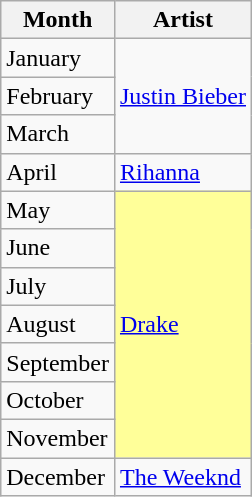<table class="wikitable sortable plainrowheaders">
<tr>
<th>Month</th>
<th>Artist</th>
</tr>
<tr>
<td>January</td>
<td rowspan="3"><a href='#'>Justin Bieber</a></td>
</tr>
<tr>
<td>February</td>
</tr>
<tr>
<td>March</td>
</tr>
<tr>
<td>April</td>
<td><a href='#'>Rihanna</a></td>
</tr>
<tr>
<td>May</td>
<td rowspan="7" bgcolor="#ffff99"><a href='#'>Drake</a></td>
</tr>
<tr>
<td>June</td>
</tr>
<tr>
<td>July</td>
</tr>
<tr>
<td>August</td>
</tr>
<tr>
<td>September</td>
</tr>
<tr>
<td>October</td>
</tr>
<tr>
<td>November</td>
</tr>
<tr>
<td>December</td>
<td><a href='#'>The Weeknd</a></td>
</tr>
</table>
